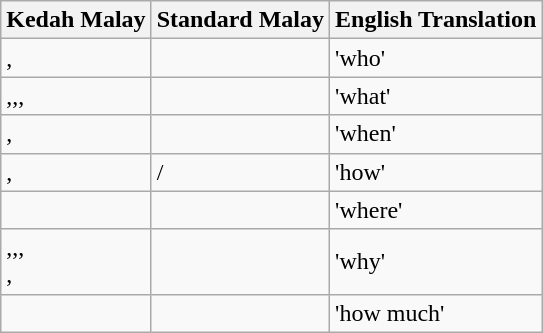<table class="wikitable">
<tr>
<th>Kedah Malay</th>
<th>Standard Malay</th>
<th>English Translation</th>
</tr>
<tr>
<td>, </td>
<td></td>
<td>'who'</td>
</tr>
<tr>
<td>,,,</td>
<td></td>
<td>'what'</td>
</tr>
<tr>
<td>,</td>
<td></td>
<td>'when'</td>
</tr>
<tr>
<td>, </td>
<td>/</td>
<td>'how'</td>
</tr>
<tr>
<td></td>
<td></td>
<td>'where'</td>
</tr>
<tr>
<td>,,,<br>, </td>
<td></td>
<td>'why'</td>
</tr>
<tr>
<td></td>
<td></td>
<td>'how much'</td>
</tr>
</table>
